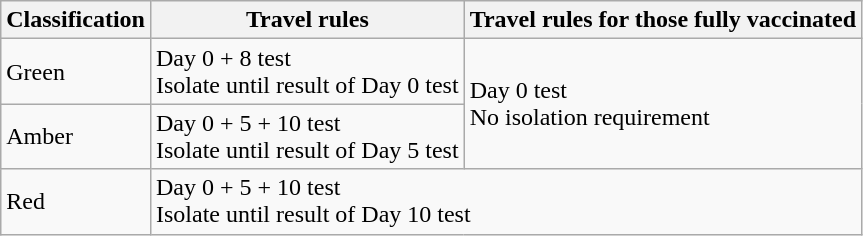<table class="wikitable">
<tr>
<th>Classification</th>
<th>Travel rules</th>
<th>Travel rules for those fully vaccinated</th>
</tr>
<tr>
<td>Green</td>
<td>Day 0 + 8 test<br>Isolate until result of Day 0 test</td>
<td rowspan="2">Day 0 test<br>No isolation requirement</td>
</tr>
<tr>
<td>Amber</td>
<td>Day 0 + 5 + 10 test<br>Isolate until result of Day 5 test</td>
</tr>
<tr>
<td>Red</td>
<td colspan="2">Day 0 + 5 + 10 test<br>Isolate until result of Day 10 test</td>
</tr>
</table>
